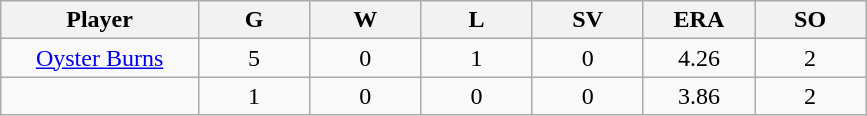<table class="wikitable sortable">
<tr>
<th bgcolor="#DDDDFF" width="16%">Player</th>
<th bgcolor="#DDDDFF" width="9%">G</th>
<th bgcolor="#DDDDFF" width="9%">W</th>
<th bgcolor="#DDDDFF" width="9%">L</th>
<th bgcolor="#DDDDFF" width="9%">SV</th>
<th bgcolor="#DDDDFF" width="9%">ERA</th>
<th bgcolor="#DDDDFF" width="9%">SO</th>
</tr>
<tr align="center">
<td><a href='#'>Oyster Burns</a></td>
<td>5</td>
<td>0</td>
<td>1</td>
<td>0</td>
<td>4.26</td>
<td>2</td>
</tr>
<tr align="center">
<td></td>
<td>1</td>
<td>0</td>
<td>0</td>
<td>0</td>
<td>3.86</td>
<td>2</td>
</tr>
</table>
